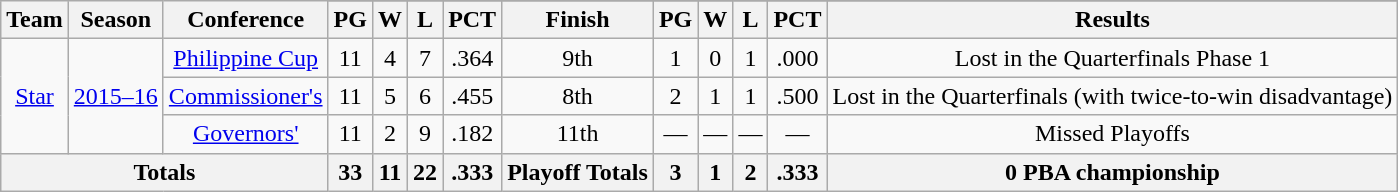<table class="wikitable sortable" style="text-align:center">
<tr>
<th rowspan="2">Team</th>
<th rowspan="2">Season</th>
<th rowspan="2">Conference</th>
</tr>
<tr>
<th>PG</th>
<th>W</th>
<th>L</th>
<th>PCT</th>
<th>Finish</th>
<th>PG</th>
<th>W</th>
<th>L</th>
<th>PCT</th>
<th>Results</th>
</tr>
<tr>
<td rowspan="3"><a href='#'>Star</a></td>
<td rowspan="3"><a href='#'>2015–16</a></td>
<td><a href='#'>Philippine Cup</a></td>
<td>11</td>
<td>4</td>
<td>7</td>
<td>.364</td>
<td>9th</td>
<td>1</td>
<td>0</td>
<td>1</td>
<td>.000</td>
<td>Lost in the Quarterfinals Phase 1</td>
</tr>
<tr>
<td><a href='#'>Commissioner's</a></td>
<td>11</td>
<td>5</td>
<td>6</td>
<td>.455</td>
<td>8th</td>
<td>2</td>
<td>1</td>
<td>1</td>
<td>.500</td>
<td>Lost in the Quarterfinals (with twice-to-win disadvantage)</td>
</tr>
<tr>
<td><a href='#'>Governors'</a></td>
<td>11</td>
<td>2</td>
<td>9</td>
<td>.182</td>
<td>11th</td>
<td>—</td>
<td>—</td>
<td>—</td>
<td>—</td>
<td>Missed Playoffs</td>
</tr>
<tr>
<th colspan="3">Totals</th>
<th>33</th>
<th>11</th>
<th>22</th>
<th>.333</th>
<th>Playoff Totals</th>
<th>3</th>
<th>1</th>
<th>2</th>
<th>.333</th>
<th>0 PBA championship</th>
</tr>
</table>
